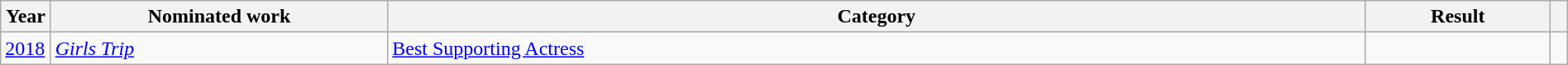<table style="width:100%;" class="wikitable sortable">
<tr>
<th style="width:1%;" scope="col">Year</th>
<th style="width:20%;" scope="col">Nominated work</th>
<th style="width:58%;" scope="col">Category</th>
<th style="width:11%;" scope="col">Result</th>
<th style="width:1%;" scope="col"></th>
</tr>
<tr>
<td><a href='#'>2018</a></td>
<td><em><a href='#'>Girls Trip</a></em></td>
<td><a href='#'>Best Supporting Actress</a></td>
<td></td>
<td></td>
</tr>
</table>
